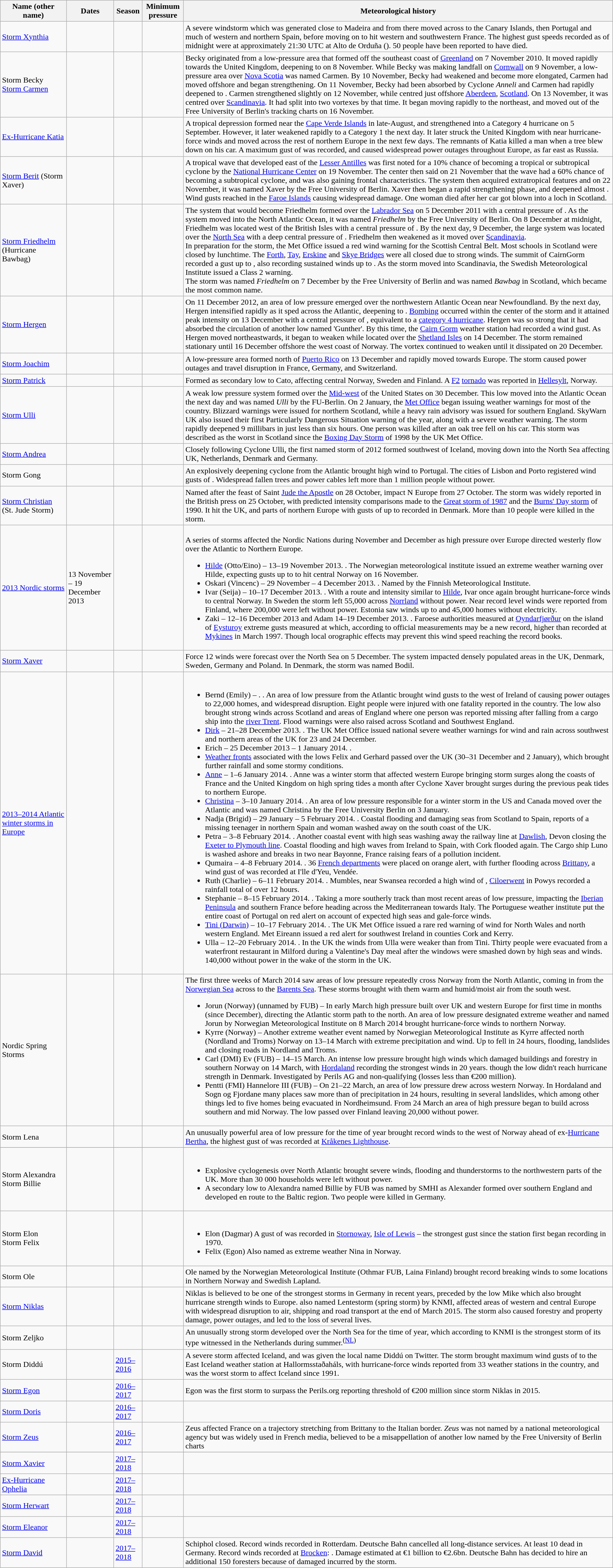<table class="wikitable sortable">
<tr>
<th>Name (other name)</th>
<th>Dates</th>
<th>Season</th>
<th>Minimum pressure</th>
<th>Meteorological history</th>
</tr>
<tr>
<td><a href='#'>Storm Xynthia</a></td>
<td></td>
<td></td>
<td></td>
<td>A severe windstorm which was generated close to Madeira and from there moved across to the Canary Islands, then Portugal and much of western and northern Spain, before moving on to hit western and southwestern France. The highest gust speeds recorded as of midnight were at approximately 21:30 UTC at Alto de Orduña (). 50 people have been reported to have died.</td>
</tr>
<tr>
<td>Storm Becky<br><a href='#'>Storm Carmen</a></td>
<td></td>
<td></td>
<td></td>
<td>Becky originated from a low-pressure area that formed off the southeast coast of <a href='#'>Greenland</a> on 7 November 2010. It moved rapidly towards the United Kingdom, deepening to  on 8 November. While Becky was making landfall on <a href='#'>Cornwall</a> on 9 November, a low-pressure area over <a href='#'>Nova Scotia</a> was named Carmen. By 10 November, Becky had weakened and become more elongated, Carmen had moved offshore and began strengthening. On 11 November, Becky had been absorbed by Cyclone <em>Anneli</em> and Carmen had rapidly deepened to . Carmen strengthened slightly on 12 November, while centred just offshore <a href='#'>Aberdeen</a>, <a href='#'>Scotland</a>. On 13 November, it was centred over <a href='#'>Scandinavia</a>. It had split into two vortexes by that time. It began moving rapidly to the northeast, and moved out of the Free University of Berlin's tracking charts on 16 November.</td>
</tr>
<tr>
<td><a href='#'>Ex-Hurricane Katia</a></td>
<td></td>
<td></td>
<td></td>
<td>A tropical depression formed near the <a href='#'>Cape Verde Islands</a> in late-August, and strengthened into a Category 4 hurricane on 5 September. However, it later weakened rapidly to a Category 1 the next day. It later struck the United Kingdom with near hurricane-force winds and moved across the rest of northern Europe in the next few days. The remnants of Katia killed a man when a tree blew down on his car. A maximum gust of  was recorded, and caused widespread power outages throughout Europe, as far east as Russia.</td>
</tr>
<tr>
<td><a href='#'>Storm Berit</a> (Storm Xaver)</td>
<td></td>
<td></td>
<td></td>
<td>A tropical wave that developed east of the <a href='#'>Lesser Antilles</a> was first noted for a 10% chance of becoming a tropical or subtropical cyclone by the <a href='#'>National Hurricane Center</a> on 19 November. The center then said on 21 November that the wave had a 60% chance of becoming a subtropical cyclone, and was also gaining frontal characteristics. The system then acquired extratropical features and on 22 November, it was named Xaver by the Free University of Berlin. Xaver then began a rapid strengthening phase, and deepened almost . Wind gusts reached  in the <a href='#'>Faroe Islands</a> causing widespread damage. One woman died after her car got blown into a loch in Scotland.</td>
</tr>
<tr>
<td><a href='#'>Storm Friedhelm</a> (Hurricane Bawbag)</td>
<td></td>
<td></td>
<td></td>
<td>The system that would become Friedhelm formed over the <a href='#'>Labrador Sea</a> on 5 December 2011 with a central pressure of . As the system moved into the North Atlantic Ocean, it was named <em>Friedhelm</em> by the Free University of Berlin. On 8 December at midnight, Friedhelm was located west of the British Isles with a central pressure of . By the next day, 9 December, the large system was located over the <a href='#'>North Sea</a> with a deep central pressure of . Friedhelm then weakened as it moved over <a href='#'>Scandinavia</a>.<br>In preparation for the storm, the Met Office issued a red wind warning for the Scottish Central Belt. Most schools in Scotland were closed by lunchtime. The <a href='#'>Forth</a>, <a href='#'>Tay</a>, <a href='#'>Erskine</a> and <a href='#'>Skye Bridges</a> were all closed due to strong winds.  The summit of CairnGorm recorded a gust up to , also recording sustained winds up to . As the storm moved into Scandinavia, the Swedish Meteorological Institute issued a Class 2 warning.<br>The storm was named <em>Friedhelm</em> on 7 December by the Free University of Berlin and was named <em>Bawbag</em> in Scotland, which became the most common name.</td>
</tr>
<tr>
<td><a href='#'>Storm Hergen</a></td>
<td></td>
<td></td>
<td></td>
<td>On 11 December 2012, an area of low pressure emerged over the northwestern Atlantic Ocean near Newfoundland. By the next day, Hergen intensified rapidly as it sped across the Atlantic, deepening to . <a href='#'>Bombing</a> occurred within the center of the storm and it attained peak intensity on 13 December with a central pressure of , equivalent to a <a href='#'>category 4 hurricane</a>. Hergen was so strong that it had absorbed the circulation of another low named 'Gunther'. By this time, the <a href='#'>Cairn Gorm</a> weather station had recorded a  wind gust. As Hergen moved northeastwards, it began to weaken while located over the <a href='#'>Shetland Isles</a> on 14 December. The storm remained stationary until 16 December offshore the west coast of Norway. The vortex continued to weaken until it dissipated on 20 December.</td>
</tr>
<tr>
<td><a href='#'>Storm Joachim</a></td>
<td></td>
<td></td>
<td></td>
<td>A low-pressure area formed north of <a href='#'>Puerto Rico</a> on 13 December and rapidly moved towards Europe. The storm caused power outages and travel disruption in France, Germany, and Switzerland.</td>
</tr>
<tr>
<td><a href='#'>Storm Patrick</a></td>
<td></td>
<td></td>
<td></td>
<td>Formed as secondary low to Cato, affecting central Norway, Sweden and Finland. A <a href='#'>F2</a> <a href='#'>tornado</a> was reported in <a href='#'>Hellesylt</a>, Norway.</td>
</tr>
<tr>
<td><a href='#'>Storm Ulli</a></td>
<td></td>
<td></td>
<td></td>
<td>A weak low pressure system formed over the <a href='#'>Mid-west</a> of the United States on 30 December. This low moved into the Atlantic Ocean the next day and was named <em>Ulli</em> by the FU-Berlin. On 2 January, the <a href='#'>Met Office</a> began issuing weather warnings for most of the country. Blizzard warnings were issued for northern Scotland, while a heavy rain advisory was issued for southern England. SkyWarn UK also issued their first Particularly Dangerous Situation warning of the year, along with a severe weather warning. The storm rapidly deepened 9 millibars in just less than six hours. One person was killed after an oak tree fell on his car. This storm was described as the worst in Scotland since the <a href='#'>Boxing Day Storm</a> of 1998 by the UK Met Office.</td>
</tr>
<tr>
<td><a href='#'>Storm Andrea</a></td>
<td></td>
<td></td>
<td></td>
<td>Closely following Cyclone Ulli, the first named storm of 2012 formed southwest of Iceland, moving down into the North Sea affecting UK, Netherlands, Denmark and Germany.</td>
</tr>
<tr>
<td>Storm Gong</td>
<td></td>
<td></td>
<td></td>
<td>An explosively deepening cyclone from the Atlantic brought high wind to Portugal. The cities of Lisbon and Porto registered wind gusts of . Widespread fallen trees and power cables left more than 1 million people without power.</td>
</tr>
<tr>
<td><a href='#'>Storm Christian</a> (St. Jude Storm)</td>
<td></td>
<td></td>
<td></td>
<td>Named after the feast of Saint <a href='#'>Jude the Apostle</a> on 28 October, impact N Europe from 27 October. The storm was widely reported in the British press on 25 October, with predicted intensity comparisons made to the <a href='#'>Great storm of 1987</a> and the <a href='#'>Burns' Day storm</a> of 1990. It hit the UK, and parts of northern Europe with gusts of up to  recorded in Denmark. More than 10 people were killed in the storm.</td>
</tr>
<tr>
<td><a href='#'>2013 Nordic storms</a></td>
<td>13 November – 19 December 2013</td>
<td></td>
<td></td>
<td><br>A series of storms affected the Nordic Nations during November and December as high pressure over Europe directed westerly flow over the Atlantic to Northern Europe.<ul><li><a href='#'>Hilde</a> (Otto/Eino) – 13–19 November 2013. . The Norwegian meteorological institute issued an extreme weather warning over Hilde, expecting gusts up to  to hit central Norway on 16 November.</li><li>Oskari (Vincenc) – 29 November – 4 December 2013. . Named by the Finnish Meteorological Institute.</li><li>Ivar (Seija) – 10–17 December 2013. . With a route and intensity similar to <a href='#'>Hilde</a>, Ivar once again brought hurricane-force winds to central Norway. In Sweden the storm left 55,000 across <a href='#'>Norrland</a> without power. Near record level winds were reported from Finland, where 200,000 were left without power. Estonia saw winds up to  and 45,000 homes without electricity.</li><li>Zaki – 12–16 December 2013 and Adam 14–19 December 2013. . Faroese authorities measured at <a href='#'>Oyndarfjørður</a> on the island of <a href='#'>Eysturoy</a> extreme gusts measured at  which, according to official measurements may be a new record, higher than  recorded at <a href='#'>Mykines</a> in March 1997. Though local orographic effects may prevent this wind speed reaching the record books.</li></ul></td>
</tr>
<tr>
<td><a href='#'>Storm Xaver</a></td>
<td></td>
<td></td>
<td></td>
<td>Force 12 winds were forecast over the North Sea on 5 December. The system impacted densely populated areas in the UK, Denmark, Sweden, Germany and Poland. In Denmark, the storm was named Bodil.</td>
</tr>
<tr>
<td><a href='#'>2013–2014 Atlantic winter storms in Europe</a></td>
<td></td>
<td></td>
<td></td>
<td><br><ul><li>Bernd (Emily) – . . An area of low pressure from the Atlantic brought wind gusts to the west of Ireland of  causing power outages to 22,000 homes, and widespread disruption. Eight people were injured with one fatality reported in the country. The low also brought strong winds across Scotland and areas of England where one person was reported missing after falling from a cargo ship into the <a href='#'>river Trent</a>. Flood warnings were also raised across Scotland and Southwest England.</li><li><a href='#'>Dirk</a> – 21–28 December 2013. . The UK Met Office issued national severe weather warnings for wind and rain across southwest and northern areas of the UK for 23 and 24 December.</li><li>Erich – 25 December 2013 – 1 January 2014. .</li><li><a href='#'>Weather fronts</a> associated with the lows Felix and Gerhard passed over the UK (30–31 December and 2 January), which brought further rainfall and some stormy conditions.</li><li><a href='#'>Anne</a> – 1–6 January 2014. . Anne was a winter storm that affected western Europe bringing storm surges along the coasts of France and the United Kingdom on high spring tides a month after Cyclone Xaver brought surges during the previous peak tides to northern Europe.</li><li><a href='#'>Christina</a> – 3–10 January 2014. . An area of low pressure responsible for a winter storm in the US and Canada moved over the Atlantic and was named Christina by the Free University Berlin on 3 January.</li><li>Nadja (Brigid) – 29 January – 5 February 2014. . Coastal flooding and damaging seas from Scotland to Spain, reports of a missing teenager in northern Spain and woman washed away on the south coast of the UK.</li><li>Petra – 3–8 February 2014. . Another coastal event with high seas washing away the railway line at <a href='#'>Dawlish</a>, Devon closing the <a href='#'>Exeter to Plymouth line</a>. Coastal flooding and high waves from Ireland to Spain, with Cork flooded again. The Cargo ship Luno is washed ashore and breaks in two near Bayonne, France raising fears of a pollution incident.</li><li>Qumaira – 4–8 February 2014. . 36 <a href='#'>French departments</a> were placed on orange alert, with further flooding across <a href='#'>Brittany</a>, a wind gust of  was recorded at I'lle d'Yeu, Vendée.</li><li>Ruth (Charlie) – 6–11 February 2014. . Mumbles, near Swansea recorded a high wind of , <a href='#'>Ciloerwent</a> in Powys recorded a rainfall total of  over 12 hours.</li><li>Stephanie – 8–15 February 2014. . Taking a more southerly track than most recent areas of low pressure, impacting the <a href='#'>Iberian Peninsula</a> and southern France before heading across the Mediterranean towards Italy. The Portuguese weather institute put the entire coast of Portugal on red alert on account of expected high seas and gale-force winds.</li><li><a href='#'>Tini (Darwin)</a> – 10–17 February 2014. . The UK Met Office issued a rare red warning of wind for North Wales and north western England. Met Eireann issued a red alert for southwest Ireland in counties Cork and Kerry.</li><li>Ulla – 12–20 February 2014. . In the UK the winds from Ulla were weaker than from Tini. Thirty people were evacuated from a waterfront restaurant in Milford during a Valentine's Day meal after the windows were smashed down by high seas and winds. 140,000 without power in the wake of the storm in the UK.</li></ul></td>
</tr>
<tr>
<td>Nordic Spring Storms</td>
<td></td>
<td></td>
<td></td>
<td>The first three weeks of March 2014 saw areas of low pressure repeatedly cross Norway from the North Atlantic, coming in from the <a href='#'>Norwegian Sea</a> across to the <a href='#'>Barents Sea</a>. These storms brought with them warm and humid/moist air from the south west.<br><ul><li>Jorun (Norway) (unnamed by FUB) – In early March high pressure built over UK and western Europe for first time in months (since December), directing the Atlantic storm path to the north. An area of low pressure designated extreme weather and named Jorun by Norwegian Meteorological Institute on 8 March 2014 brought hurricane-force winds to northern Norway.</li><li>Kyrre (Norway) – Another extreme weather event named by Norwegian Meteorological Institute as Kyrre affected north (Nordland and Troms) Norway on 13–14 March with extreme precipitation and wind. Up to  fell in 24 hours, flooding, landslides and closing roads in Nordland and Troms.</li><li>Carl (DMI) Ev (FUB) – 14–15 March. An intense low pressure brought high winds which damaged buildings and forestry in southern Norway on 14 March, with <a href='#'>Hordaland</a> recording the strongest winds in 20 years. though the low didn't reach hurricane strength in Denmark. Investigated by Perils AG and non-qualifying (losses less than €200 million).</li><li>Pentti (FMI) Hannelore III (FUB) – On 21–22 March, an area of low pressure drew across western Norway. In Hordaland and Sogn og Fjordane many places saw more than  of precipitation in 24 hours, resulting in several landslides, which among other things led to five homes being evacuated in Nordheimsund. From 24 March an area of high pressure began to build across southern and mid Norway. The low passed over Finland leaving 20,000 without power.</li></ul></td>
</tr>
<tr>
<td>Storm Lena</td>
<td></td>
<td></td>
<td></td>
<td>An unusually powerful area of low pressure for the time of year brought record winds to the west of Norway ahead of ex-<a href='#'>Hurricane Bertha</a>, the highest gust of  was recorded at <a href='#'>Kråkenes Lighthouse</a>.</td>
</tr>
<tr>
</tr>
<tr>
<td>Storm Alexandra<br>Storm Billie</td>
<td></td>
<td></td>
<td><br></td>
<td><br><ul><li>Explosive cyclogenesis over North Atlantic brought severe winds, flooding and thunderstorms to the northwestern parts of the UK. More than 30 000 households were left without power.</li><li>A secondary low to Alexandra named Billie by FUB was named by SMHI as Alexander formed over southern England and developed en route to the Baltic region. Two people were killed in Germany.</li></ul></td>
</tr>
<tr>
<td>Storm Elon<br>Storm Felix</td>
<td></td>
<td></td>
<td></td>
<td><br><ul><li>Elon (Dagmar) A gust of  was recorded in <a href='#'>Stornoway</a>, <a href='#'>Isle of Lewis</a> – the strongest gust since the station first began recording in 1970.</li><li>Felix (Egon) Also named as extreme weather Nina in Norway.</li></ul></td>
</tr>
<tr>
<td>Storm Ole</td>
<td></td>
<td></td>
<td></td>
<td>Ole named by the Norwegian Meteorological Institute (Othmar FUB, Laina Finland) brought record breaking winds to some locations in Northern Norway and Swedish Lapland.</td>
</tr>
<tr>
<td><a href='#'>Storm Niklas</a></td>
<td></td>
<td></td>
<td></td>
<td>Niklas is believed to be one of the strongest storms in Germany in recent years, preceded by the low Mike which also brought hurricane strength winds to Europe. also named Lentestorm (spring storm) by KNMI, affected areas of western and central Europe with widespread disruption to air, shipping and road transport at the end of March 2015. The storm also caused forestry and property damage, power outages, and led to the loss of several lives.</td>
</tr>
<tr>
<td>Storm Zeljko</td>
<td></td>
<td></td>
<td></td>
<td>An unusually strong storm developed over the North Sea for the time of year, which according to KNMI is the strongest storm of its type witnessed in the Netherlands during summer.<sup>(<a href='#'>NL</a>)</sup></td>
</tr>
<tr>
<td>Storm Diddú</td>
<td></td>
<td><a href='#'>2015–2016</a></td>
<td></td>
<td> A severe storm affected Iceland, and was given the local name Diddú on Twitter. The storm brought maximum wind gusts of  to the East Iceland weather station at Hallormsstaðaháls, with hurricane-force winds reported from 33 weather stations in the country, and was the worst storm to affect Iceland since 1991.</td>
</tr>
<tr>
<td><a href='#'>Storm Egon</a></td>
<td></td>
<td><a href='#'>2016–2017</a></td>
<td></td>
<td>Egon was the first storm to surpass the Perils.org reporting threshold of €200 million since storm Niklas in 2015.</td>
</tr>
<tr>
<td><a href='#'>Storm Doris</a></td>
<td></td>
<td><a href='#'>2016–2017</a></td>
<td></td>
<td></td>
</tr>
<tr>
<td><a href='#'>Storm Zeus</a></td>
<td></td>
<td><a href='#'>2016–2017</a></td>
<td></td>
<td>Zeus affected France on a trajectory stretching from Brittany to the Italian border. <em>Zeus</em> was not named by a national meteorological agency but was widely used in French media, believed to be a misappellation of another low named by the Free University of Berlin charts</td>
</tr>
<tr>
</tr>
<tr>
<td><a href='#'>Storm Xavier</a></td>
<td></td>
<td><a href='#'>2017–2018</a></td>
<td></td>
<td></td>
</tr>
<tr>
<td><a href='#'>Ex-Hurricane Ophelia</a></td>
<td></td>
<td><a href='#'>2017–2018</a></td>
<td></td>
<td></td>
</tr>
<tr>
<td><a href='#'>Storm Herwart</a></td>
<td></td>
<td><a href='#'>2017–2018</a></td>
<td></td>
<td></td>
</tr>
<tr>
<td><a href='#'>Storm Eleanor</a></td>
<td></td>
<td><a href='#'>2017–2018</a></td>
<td></td>
<td></td>
</tr>
<tr>
<td><a href='#'>Storm David</a></td>
<td></td>
<td><a href='#'>2017–2018</a></td>
<td></td>
<td>Schiphol closed. Record winds recorded in Rotterdam. Deutsche Bahn cancelled all long-distance services. At least 10 dead in Germany. Record winds recorded at <a href='#'>Brocken</a>: . Damage estimated at €1 billion to €2.6bn. Deutsche Bahn has decided to hire an additional 150 foresters because of damaged incurred by the storm.</td>
</tr>
</table>
